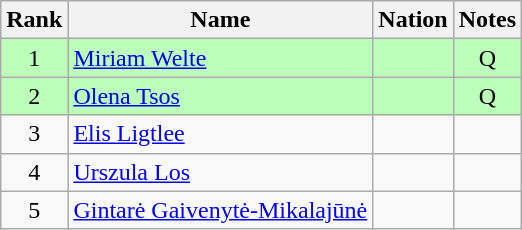<table class="wikitable sortable" style="text-align:center">
<tr>
<th>Rank</th>
<th>Name</th>
<th>Nation</th>
<th>Notes</th>
</tr>
<tr bgcolor=bbffbb>
<td>1</td>
<td align=left><a href='#'>Miriam Welte</a></td>
<td align=left></td>
<td>Q</td>
</tr>
<tr bgcolor=bbffbb>
<td>2</td>
<td align=left><a href='#'>Olena Tsos</a></td>
<td align=left></td>
<td>Q</td>
</tr>
<tr>
<td>3</td>
<td align=left><a href='#'>Elis Ligtlee</a></td>
<td align=left></td>
<td></td>
</tr>
<tr>
<td>4</td>
<td align=left><a href='#'>Urszula Los</a></td>
<td align=left></td>
<td></td>
</tr>
<tr>
<td>5</td>
<td align=left><a href='#'>Gintarė Gaivenytė-Mikalajūnė</a></td>
<td align=left></td>
<td></td>
</tr>
</table>
